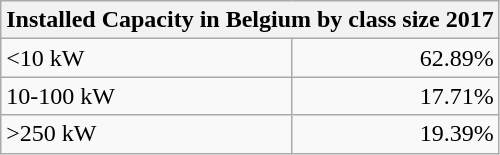<table class="wikitable">
<tr>
<th colspan="2">Installed Capacity in Belgium by class size 2017</th>
</tr>
<tr>
<td><10 kW</td>
<td style="text-align:right;">62.89%</td>
</tr>
<tr>
<td>10-100 kW</td>
<td style="text-align:right;">17.71%</td>
</tr>
<tr>
<td>>250 kW</td>
<td style="text-align:right;">19.39%</td>
</tr>
</table>
